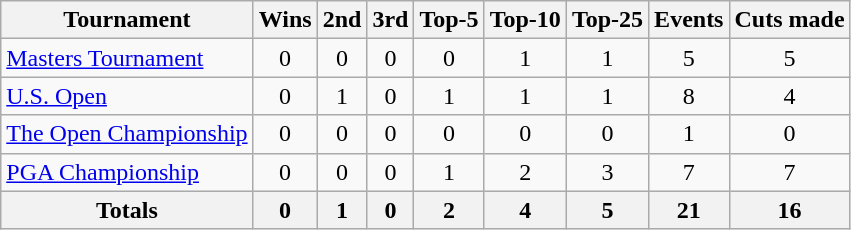<table class=wikitable style=text-align:center>
<tr>
<th>Tournament</th>
<th>Wins</th>
<th>2nd</th>
<th>3rd</th>
<th>Top-5</th>
<th>Top-10</th>
<th>Top-25</th>
<th>Events</th>
<th>Cuts made</th>
</tr>
<tr>
<td align=left><a href='#'>Masters Tournament</a></td>
<td>0</td>
<td>0</td>
<td>0</td>
<td>0</td>
<td>1</td>
<td>1</td>
<td>5</td>
<td>5</td>
</tr>
<tr>
<td align=left><a href='#'>U.S. Open</a></td>
<td>0</td>
<td>1</td>
<td>0</td>
<td>1</td>
<td>1</td>
<td>1</td>
<td>8</td>
<td>4</td>
</tr>
<tr>
<td align=left><a href='#'>The Open Championship</a></td>
<td>0</td>
<td>0</td>
<td>0</td>
<td>0</td>
<td>0</td>
<td>0</td>
<td>1</td>
<td>0</td>
</tr>
<tr>
<td align=left><a href='#'>PGA Championship</a></td>
<td>0</td>
<td>0</td>
<td>0</td>
<td>1</td>
<td>2</td>
<td>3</td>
<td>7</td>
<td>7</td>
</tr>
<tr>
<th>Totals</th>
<th>0</th>
<th>1</th>
<th>0</th>
<th>2</th>
<th>4</th>
<th>5</th>
<th>21</th>
<th>16</th>
</tr>
</table>
